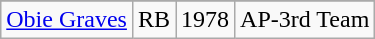<table class="wikitable">
<tr>
</tr>
<tr>
<td><a href='#'>Obie Graves</a></td>
<td>RB</td>
<td>1978</td>
<td>AP-3rd Team</td>
</tr>
</table>
